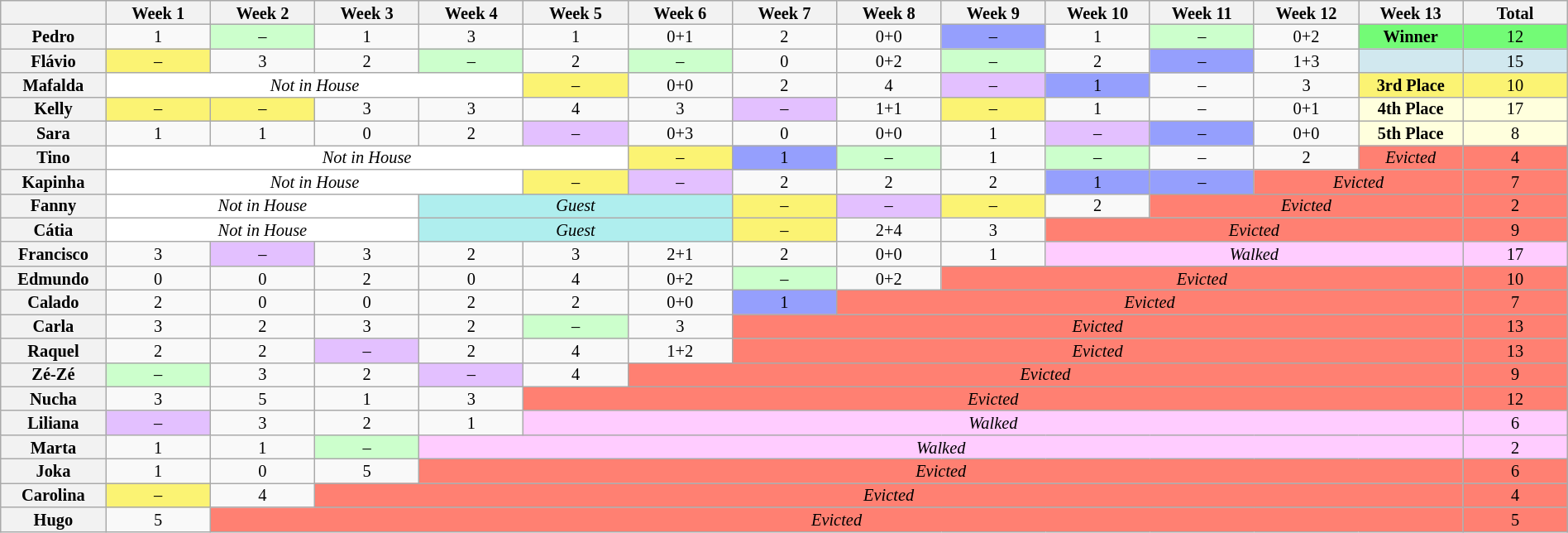<table class="wikitable" style="text-align:center; width: 100%; font-size:85%; line-height:13px;">
<tr>
<th style="width: 5%;"></th>
<th style="width: 5%;">Week 1</th>
<th style="width: 5%;">Week 2</th>
<th style="width: 5%;">Week 3</th>
<th style="width: 5%;">Week 4</th>
<th style="width: 5%;">Week 5</th>
<th style="width: 5%;">Week 6</th>
<th style="width: 5%;">Week 7</th>
<th style="width: 5%;">Week 8</th>
<th style="width: 5%;">Week 9</th>
<th style="width: 5%;">Week 10</th>
<th style="width: 5%;">Week 11</th>
<th style="width: 5%;">Week 12</th>
<th style="width: 5%;">Week 13</th>
<th style="width: 5%;">Total</th>
</tr>
<tr>
<th>Pedro</th>
<td>1</td>
<td style="background:#cfc">–</td>
<td>1</td>
<td>3</td>
<td>1</td>
<td>0+1</td>
<td>2</td>
<td>0+0</td>
<td style="background:#959ffd">–</td>
<td>1</td>
<td style="background:#cfc">–</td>
<td>0+2</td>
<td bgcolor="73FB76"><strong>Winner</strong></td>
<td bgcolor="73FB76">12</td>
</tr>
<tr>
<th>Flávio</th>
<td style="background:#FBF373">–</td>
<td>3</td>
<td>2</td>
<td style="background:#cfc">–</td>
<td>2</td>
<td style="background:#cfc">–</td>
<td>0</td>
<td>0+2</td>
<td style="background:#cfc">–</td>
<td>2</td>
<td style="background:#959ffd">–</td>
<td>1+3</td>
<td bgcolor="D1E8EF"></td>
<td bgcolor="D1E8EF">15</td>
</tr>
<tr>
<th>Mafalda</th>
<td colspan=4 style="background:#FFFFFF"><em>Not in House</em></td>
<td style="background:#FBF373">–</td>
<td>0+0</td>
<td>2</td>
<td>4</td>
<td style="background:#E3C0FF">–</td>
<td style="background:#959ffd">1</td>
<td>–</td>
<td>3</td>
<td style="background:#FBF373"><strong>3rd Place</strong></td>
<td style="background:#FBF373">10</td>
</tr>
<tr>
<th>Kelly</th>
<td style="background:#FBF373">–</td>
<td style="background:#FBF373">–</td>
<td>3</td>
<td>3</td>
<td>4</td>
<td>3</td>
<td style="background:#E3C0FF">–</td>
<td>1+1</td>
<td style="background:#FBF373">–</td>
<td>1</td>
<td>–</td>
<td>0+1</td>
<td style="background:#FFFFDD"><strong>4th Place</strong></td>
<td style="background:#FFFFDD">17</td>
</tr>
<tr>
<th>Sara</th>
<td>1</td>
<td>1</td>
<td>0</td>
<td>2</td>
<td style="background:#E3C0FF">–</td>
<td>0+3</td>
<td>0</td>
<td>0+0</td>
<td>1</td>
<td style="background:#E3C0FF">–</td>
<td style="background:#959ffd">–</td>
<td>0+0</td>
<td style="background:#FFFFDD"><strong>5th Place</strong></td>
<td style="background:#FFFFDD">8</td>
</tr>
<tr>
<th>Tino</th>
<td colspan=5 style="background:#FFFFFF"><em>Not in House</em></td>
<td style="background:#FBF373">–</td>
<td style="background:#959ffd">1</td>
<td style="background:#cfc">–</td>
<td>1</td>
<td style="background:#cfc">–</td>
<td>–</td>
<td>2</td>
<td style="background:#FF8072"><em>Evicted</em></td>
<td style="background:#FF8072">4</td>
</tr>
<tr>
<th>Kapinha</th>
<td colspan=4 style="background:#FFFFFF"><em>Not in House</em></td>
<td style="background:#FBF373">–</td>
<td style="background:#E3C0FF">–</td>
<td>2</td>
<td>2</td>
<td>2</td>
<td style="background:#959ffd">1</td>
<td style="background:#959ffd">–</td>
<td colspan=2 style="background:#FF8072"><em>Evicted</em></td>
<td style="background:#FF8072">7</td>
</tr>
<tr>
<th>Fanny</th>
<td colspan=3 style="background:#FFFFFF"><em>Not in House</em></td>
<td colspan=3 style="background:#AFEEEE"><em>Guest</em></td>
<td style="background:#FBF373">–</td>
<td style="background:#E3C0FF">–</td>
<td style="background:#FBF373">–</td>
<td>2</td>
<td colspan=3 style="background:#FF8072"><em>Evicted</em></td>
<td style="background:#FF8072">2</td>
</tr>
<tr>
<th>Cátia</th>
<td colspan=3 style="background:#FFFFFF"><em>Not in House</em></td>
<td colspan=3 style="background:#AFEEEE"><em>Guest</em></td>
<td style="background:#FBF373">–</td>
<td>2+4</td>
<td>3</td>
<td colspan=4 style="background:#FF8072"><em>Evicted</em></td>
<td style="background:#FF8072">9</td>
</tr>
<tr>
<th>Francisco</th>
<td>3</td>
<td style="background:#E3C0FF">–</td>
<td>3</td>
<td>2</td>
<td>3</td>
<td>2+1</td>
<td>2</td>
<td>0+0</td>
<td>1</td>
<td colspan=4 style="background:#FFCCFF"><em>Walked</em></td>
<td style="background:#FFCCFF">17</td>
</tr>
<tr>
<th>Edmundo</th>
<td>0</td>
<td>0</td>
<td>2</td>
<td>0</td>
<td>4</td>
<td>0+2</td>
<td style="background:#cfc">–</td>
<td>0+2</td>
<td colspan=5 style="background:#FF8072"><em>Evicted</em></td>
<td style="background:#FF8072">10</td>
</tr>
<tr>
<th>Calado</th>
<td>2</td>
<td>0</td>
<td>0</td>
<td>2</td>
<td>2</td>
<td>0+0</td>
<td style="background:#959ffd">1</td>
<td colspan=6 style="background:#FF8072"><em>Evicted</em></td>
<td style="background:#FF8072">7</td>
</tr>
<tr>
<th>Carla</th>
<td>3</td>
<td>2</td>
<td>3</td>
<td>2</td>
<td style="background:#cfc">–</td>
<td>3</td>
<td colspan=7 style="background:#FF8072"><em>Evicted</em></td>
<td style="background:#FF8072">13</td>
</tr>
<tr>
<th>Raquel</th>
<td>2</td>
<td>2</td>
<td style="background:#E3C0FF">–</td>
<td>2</td>
<td>4</td>
<td>1+2</td>
<td colspan=7 style="background:#FF8072"><em>Evicted</em></td>
<td style="background:#FF8072">13</td>
</tr>
<tr>
<th>Zé-Zé</th>
<td style="background:#cfc">–</td>
<td>3</td>
<td>2</td>
<td style="background:#E3C0FF">–</td>
<td>4</td>
<td colspan=8 style="background:#FF8072"><em>Evicted</em></td>
<td style="background:#FF8072">9</td>
</tr>
<tr>
<th>Nucha</th>
<td>3</td>
<td>5</td>
<td>1</td>
<td>3</td>
<td colspan=9 style="background:#FF8072"><em>Evicted</em></td>
<td style="background:#FF8072">12</td>
</tr>
<tr>
<th>Liliana</th>
<td style="background:#E3C0FF">–</td>
<td>3</td>
<td>2</td>
<td>1</td>
<td colspan=9 style="background:#FFCCFF"><em>Walked</em></td>
<td style="background:#FFCCFF">6</td>
</tr>
<tr>
<th>Marta</th>
<td>1</td>
<td>1</td>
<td style="background:#cfc">–</td>
<td colspan=10 style="background:#FFCCFF"><em>Walked</em></td>
<td style="background:#FFCCFF">2</td>
</tr>
<tr>
<th>Joka</th>
<td>1</td>
<td>0</td>
<td>5</td>
<td colspan=10 style="background:#FF8072"><em>Evicted</em></td>
<td style="background:#FF8072">6</td>
</tr>
<tr>
<th>Carolina</th>
<td style="background:#FBF373">–</td>
<td>4</td>
<td colspan=11 style="background:#FF8072"><em>Evicted</em></td>
<td style="background:#FF8072">4</td>
</tr>
<tr>
<th>Hugo</th>
<td>5</td>
<td colspan=12 style="background:#FF8072"><em>Evicted</em></td>
<td style="background:#FF8072">5</td>
</tr>
</table>
